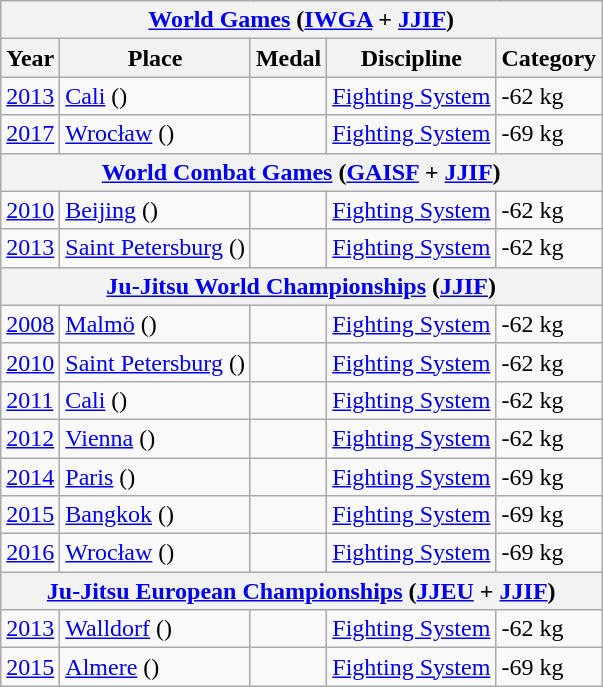<table class="wikitable">
<tr>
<th colspan=5><a href='#'>World Games</a> (<a href='#'>IWGA</a> + <a href='#'>JJIF</a>)</th>
</tr>
<tr>
<th>Year</th>
<th>Place</th>
<th>Medal</th>
<th>Discipline</th>
<th>Category</th>
</tr>
<tr>
<td><a href='#'>2013</a></td>
<td><a href='#'>Cali</a> ()</td>
<td></td>
<td><a href='#'>Fighting System</a></td>
<td>-62 kg</td>
</tr>
<tr>
<td><a href='#'>2017</a></td>
<td><a href='#'>Wrocław</a> ()</td>
<td></td>
<td><a href='#'>Fighting System</a></td>
<td>-69 kg</td>
</tr>
<tr>
<th colspan=5><a href='#'>World Combat Games</a> (<a href='#'>GAISF</a> + <a href='#'>JJIF</a>)</th>
</tr>
<tr>
<td><a href='#'>2010</a></td>
<td><a href='#'>Beijing</a> ()</td>
<td></td>
<td><a href='#'>Fighting System</a></td>
<td>-62 kg</td>
</tr>
<tr>
<td><a href='#'>2013</a></td>
<td><a href='#'>Saint Petersburg</a> ()</td>
<td></td>
<td><a href='#'>Fighting System</a></td>
<td>-62 kg</td>
</tr>
<tr>
<th colspan=5><a href='#'>Ju-Jitsu World Championships</a> (<a href='#'>JJIF</a>)</th>
</tr>
<tr>
<td><a href='#'>2008</a></td>
<td><a href='#'>Malmö</a> ()</td>
<td></td>
<td><a href='#'>Fighting System</a></td>
<td>-62 kg</td>
</tr>
<tr>
<td><a href='#'>2010</a></td>
<td><a href='#'>Saint Petersburg</a> ()</td>
<td></td>
<td><a href='#'>Fighting System</a></td>
<td>-62 kg</td>
</tr>
<tr>
<td><a href='#'>2011</a></td>
<td><a href='#'>Cali</a> ()</td>
<td></td>
<td><a href='#'>Fighting System</a></td>
<td>-62 kg</td>
</tr>
<tr>
<td><a href='#'>2012</a></td>
<td><a href='#'>Vienna</a> ()</td>
<td></td>
<td><a href='#'>Fighting System</a></td>
<td>-62 kg</td>
</tr>
<tr>
<td><a href='#'>2014</a></td>
<td><a href='#'>Paris</a> ()</td>
<td></td>
<td><a href='#'>Fighting System</a></td>
<td>-69 kg</td>
</tr>
<tr>
<td><a href='#'>2015</a></td>
<td><a href='#'>Bangkok</a> ()</td>
<td></td>
<td><a href='#'>Fighting System</a></td>
<td>-69 kg</td>
</tr>
<tr>
<td><a href='#'>2016</a></td>
<td><a href='#'>Wrocław</a> ()</td>
<td></td>
<td><a href='#'>Fighting System</a></td>
<td>-69 kg</td>
</tr>
<tr>
<th colspan=5><a href='#'>Ju-Jitsu European Championships</a> (<a href='#'>JJEU</a> + <a href='#'>JJIF</a>)</th>
</tr>
<tr>
<td><a href='#'>2013</a></td>
<td><a href='#'>Walldorf</a> ()</td>
<td></td>
<td><a href='#'>Fighting System</a></td>
<td>-62 kg</td>
</tr>
<tr>
<td><a href='#'>2015</a></td>
<td><a href='#'>Almere</a> ()</td>
<td></td>
<td><a href='#'>Fighting System</a></td>
<td>-69 kg</td>
</tr>
</table>
